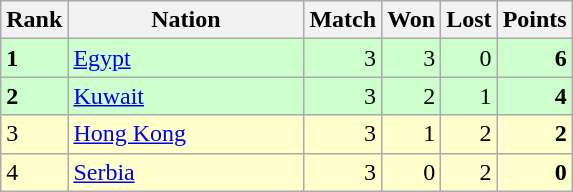<table class="wikitable">
<tr>
<th width=20>Rank</th>
<th width=150>Nation</th>
<th width=20>Match</th>
<th width=20>Won</th>
<th width=20>Lost</th>
<th width=20>Points</th>
</tr>
<tr style="text-align:right; background:#cfc;">
<td align="left"><strong>1</strong></td>
<td style="text-align:left;"> <a href='#'>Egypt</a></td>
<td>3</td>
<td>3</td>
<td>0</td>
<td><strong>6</strong></td>
</tr>
<tr style="text-align:right; background:#cfc;">
<td align="left"><strong>2</strong></td>
<td style="text-align:left;"> <a href='#'>Kuwait</a></td>
<td>3</td>
<td>2</td>
<td>1</td>
<td><strong>4</strong></td>
</tr>
<tr style="text-align:right; background:#ffc;">
<td align="left">3</td>
<td style="text-align:left;"> <a href='#'>Hong Kong</a></td>
<td>3</td>
<td>1</td>
<td>2</td>
<td><strong>2</strong></td>
</tr>
<tr style="text-align:right; background:#ffc;">
<td align="left">4</td>
<td style="text-align:left;"> <a href='#'>Serbia</a></td>
<td>3</td>
<td>0</td>
<td>2</td>
<td><strong>0</strong></td>
</tr>
</table>
